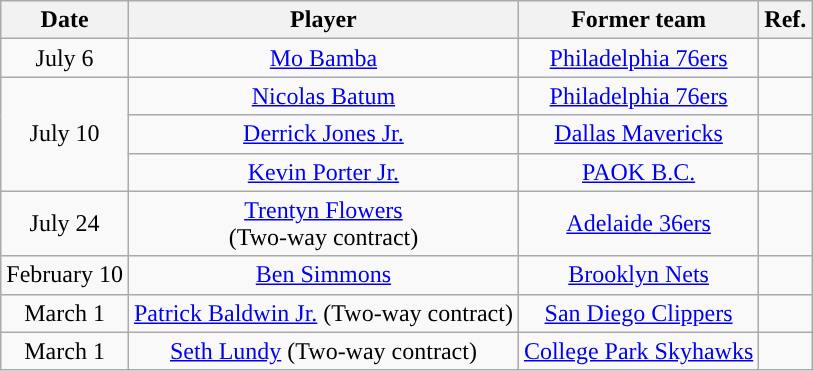<table class="wikitable sortable sortable" style="text-align: center">
<tr>
<th scope="col">Date</th>
<th scope="col">Player</th>
<th scope="col">Former team</th>
<th scope="col">Ref.</th>
</tr>
<tr>
<td>July 6</td>
<td><a href='#'>Mo Bamba</a></td>
<td><a href='#'>Philadelphia 76ers</a></td>
<td></td>
</tr>
<tr>
<td rowspan=3>July 10</td>
<td><a href='#'>Nicolas Batum</a></td>
<td><a href='#'>Philadelphia 76ers</a></td>
<td></td>
</tr>
<tr>
<td><a href='#'>Derrick Jones Jr.</a></td>
<td><a href='#'>Dallas Mavericks</a></td>
<td></td>
</tr>
<tr>
<td><a href='#'>Kevin Porter Jr.</a></td>
<td> <a href='#'>PAOK B.C.</a></td>
<td></td>
</tr>
<tr>
<td>July 24</td>
<td><a href='#'>Trentyn Flowers</a><br>(Two-way contract)</td>
<td> <a href='#'>Adelaide 36ers</a></td>
<td></td>
</tr>
<tr>
<td>February 10</td>
<td><a href='#'>Ben Simmons</a></td>
<td><a href='#'>Brooklyn Nets</a></td>
<td></td>
</tr>
<tr>
<td>March 1</td>
<td><a href='#'>Patrick Baldwin Jr.</a> (Two-way contract)</td>
<td><a href='#'>San Diego Clippers</a></td>
<td></td>
</tr>
<tr>
<td>March 1</td>
<td><a href='#'>Seth Lundy</a> (Two-way contract)</td>
<td><a href='#'>College Park Skyhawks</a></td>
<td></td>
</tr>
</table>
